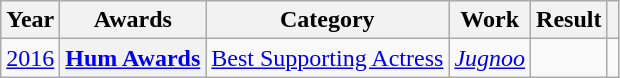<table class="wikitable plainrowheaders">
<tr>
<th>Year</th>
<th>Awards</th>
<th>Category</th>
<th>Work</th>
<th>Result</th>
<th></th>
</tr>
<tr>
<td><a href='#'>2016</a></td>
<th scope=row><a href='#'>Hum Awards</a></th>
<td><a href='#'>Best Supporting Actress</a></td>
<td><em><a href='#'>Jugnoo</a></em></td>
<td></td>
<td></td>
</tr>
</table>
